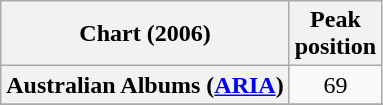<table class="wikitable sortable plainrowheaders" style="text-align:center">
<tr>
<th scope="col">Chart (2006)</th>
<th scope="col">Peak<br> position</th>
</tr>
<tr>
<th scope="row">Australian Albums (<a href='#'>ARIA</a>)</th>
<td>69</td>
</tr>
<tr>
</tr>
<tr>
</tr>
<tr>
</tr>
</table>
